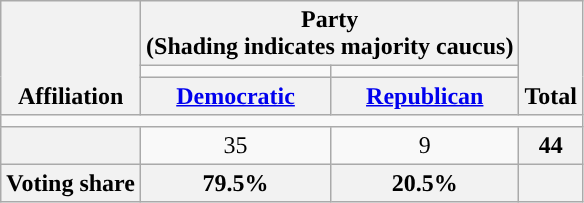<table class=wikitable style="text-align:center">
<tr style="vertical-align:bottom;">
<th rowspan=3>Affiliation</th>
<th colspan=2>Party <div>(Shading indicates majority caucus)</div></th>
<th rowspan=3>Total</th>
</tr>
<tr style="height:5px">
<td style="background-color:"></td>
<td style="background-color:"></td>
</tr>
<tr>
<th><a href='#'>Democratic</a></th>
<th><a href='#'>Republican</a></th>
</tr>
<tr>
<td colspan=5></td>
</tr>
<tr>
<th nowrap style="font-size:80%"></th>
<td>35</td>
<td>9</td>
<th>44</th>
</tr>
<tr>
<th>Voting share</th>
<th>79.5%</th>
<th>20.5% </th>
<th colspan=2></th>
</tr>
</table>
